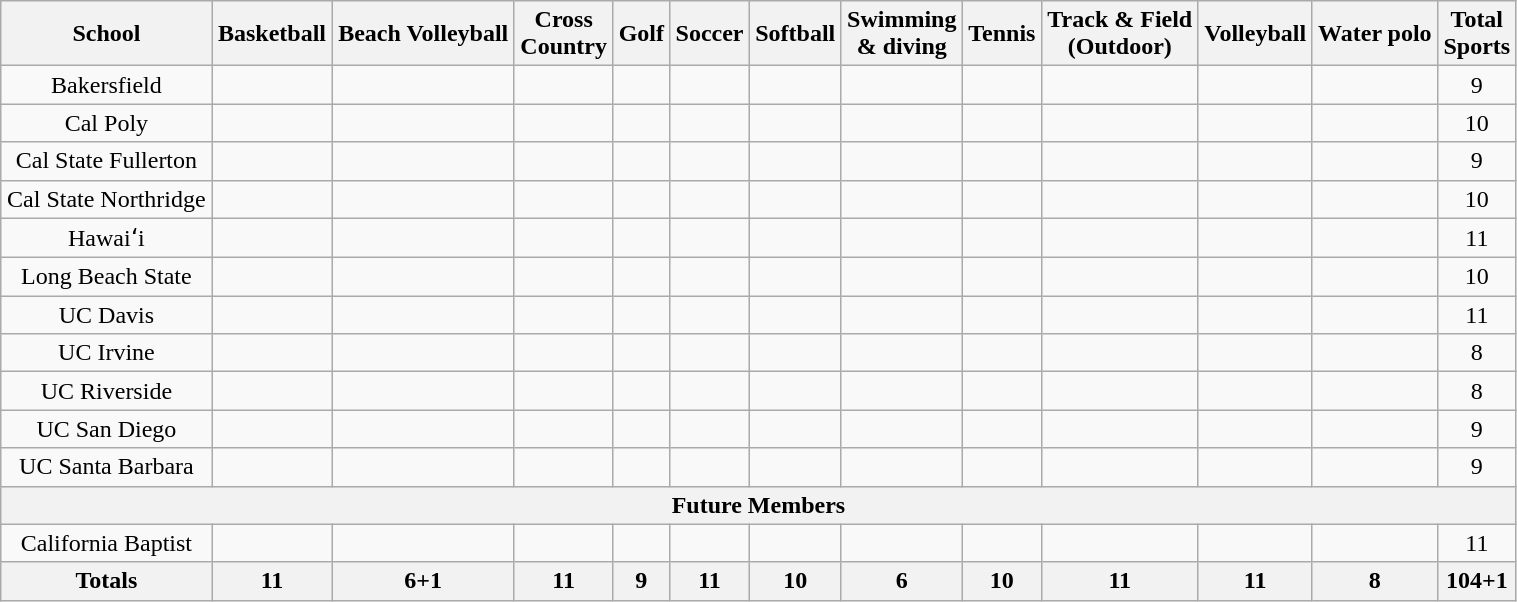<table class="wikitable" style="text-align:center; width:80%">
<tr>
<th>School</th>
<th>Basketball</th>
<th>Beach Volleyball</th>
<th>Cross<br>Country</th>
<th>Golf</th>
<th>Soccer</th>
<th>Softball</th>
<th>Swimming<br>& diving</th>
<th>Tennis</th>
<th>Track & Field<br>(Outdoor)</th>
<th>Volleyball</th>
<th>Water polo</th>
<th>Total<br> Sports</th>
</tr>
<tr>
<td>Bakersfield</td>
<td></td>
<td></td>
<td></td>
<td></td>
<td></td>
<td></td>
<td></td>
<td></td>
<td></td>
<td></td>
<td></td>
<td>9</td>
</tr>
<tr>
<td>Cal Poly</td>
<td></td>
<td></td>
<td><sup></sup></td>
<td></td>
<td></td>
<td></td>
<td></td>
<td></td>
<td></td>
<td></td>
<td></td>
<td>10</td>
</tr>
<tr>
<td>Cal State Fullerton</td>
<td></td>
<td></td>
<td></td>
<td></td>
<td></td>
<td></td>
<td></td>
<td></td>
<td></td>
<td></td>
<td></td>
<td>9</td>
</tr>
<tr>
<td>Cal State Northridge</td>
<td></td>
<td></td>
<td></td>
<td></td>
<td></td>
<td></td>
<td></td>
<td></td>
<td></td>
<td></td>
<td></td>
<td>10</td>
</tr>
<tr>
<td>Hawaiʻi</td>
<td></td>
<td></td>
<td></td>
<td></td>
<td></td>
<td></td>
<td></td>
<td></td>
<td></td>
<td></td>
<td></td>
<td>11</td>
</tr>
<tr>
<td>Long Beach State</td>
<td></td>
<td></td>
<td></td>
<td></td>
<td></td>
<td></td>
<td></td>
<td></td>
<td></td>
<td></td>
<td></td>
<td>10</td>
</tr>
<tr>
<td>UC Davis</td>
<td></td>
<td></td>
<td></td>
<td></td>
<td></td>
<td></td>
<td></td>
<td></td>
<td></td>
<td></td>
<td></td>
<td>11</td>
</tr>
<tr>
<td>UC Irvine</td>
<td></td>
<td></td>
<td><sup></sup></td>
<td></td>
<td></td>
<td></td>
<td></td>
<td></td>
<td></td>
<td></td>
<td></td>
<td>8</td>
</tr>
<tr>
<td>UC Riverside</td>
<td></td>
<td></td>
<td><sup></sup></td>
<td></td>
<td></td>
<td></td>
<td></td>
<td></td>
<td></td>
<td></td>
<td></td>
<td>8</td>
</tr>
<tr>
<td>UC San Diego</td>
<td></td>
<td></td>
<td><sup></sup></td>
<td></td>
<td></td>
<td></td>
<td></td>
<td></td>
<td></td>
<td></td>
<td></td>
<td>9</td>
</tr>
<tr>
<td>UC Santa Barbara</td>
<td></td>
<td></td>
<td><sup></sup></td>
<td></td>
<td></td>
<td></td>
<td></td>
<td></td>
<td></td>
<td></td>
<td></td>
<td>9</td>
</tr>
<tr>
<th colspan="13">Future Members</th>
</tr>
<tr>
<td>California Baptist</td>
<td></td>
<td></td>
<td></td>
<td></td>
<td></td>
<td></td>
<td></td>
<td></td>
<td></td>
<td></td>
<td></td>
<td>11</td>
</tr>
<tr>
<th>Totals</th>
<th>11</th>
<th>6+1</th>
<th>11</th>
<th>9</th>
<th>11</th>
<th>10</th>
<th>6</th>
<th>10</th>
<th>11</th>
<th>11</th>
<th>8</th>
<th>104+1</th>
</tr>
</table>
